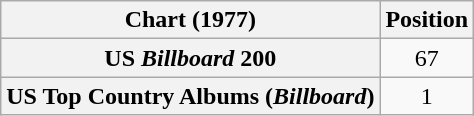<table class="wikitable sortable plainrowheaders" style="text-align:center">
<tr>
<th scope="col">Chart (1977)</th>
<th scope="col">Position</th>
</tr>
<tr>
<th scope="row">US <em>Billboard</em> 200</th>
<td>67</td>
</tr>
<tr>
<th scope="row">US Top Country Albums (<em>Billboard</em>)</th>
<td>1</td>
</tr>
</table>
